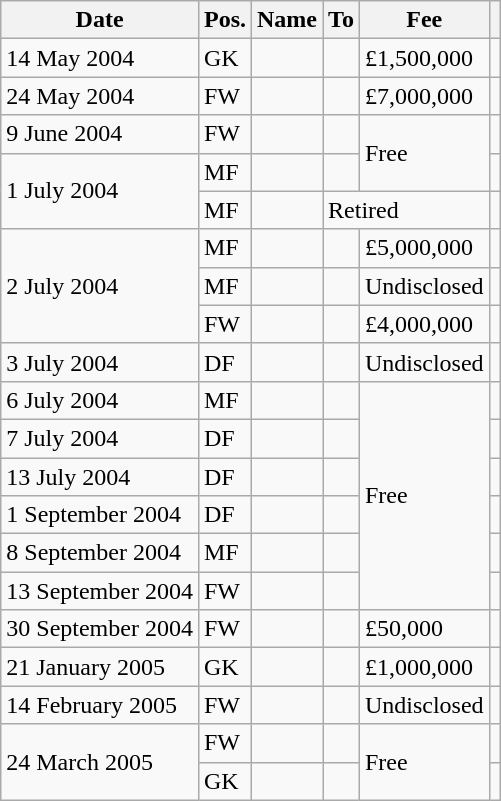<table class="wikitable">
<tr>
<th>Date</th>
<th>Pos.</th>
<th>Name</th>
<th>To</th>
<th>Fee</th>
<th></th>
</tr>
<tr>
<td>14 May 2004</td>
<td>GK</td>
<td></td>
<td></td>
<td>£1,500,000</td>
<td></td>
</tr>
<tr>
<td>24 May 2004</td>
<td>FW</td>
<td></td>
<td></td>
<td>£7,000,000</td>
<td></td>
</tr>
<tr>
<td>9 June 2004</td>
<td>FW</td>
<td></td>
<td></td>
<td rowspan="2">Free</td>
<td></td>
</tr>
<tr>
<td rowspan="2">1 July 2004</td>
<td>MF</td>
<td></td>
<td></td>
<td></td>
</tr>
<tr>
<td>MF</td>
<td></td>
<td colspan=2>Retired</td>
<td></td>
</tr>
<tr>
<td rowspan="3">2 July 2004</td>
<td>MF</td>
<td></td>
<td></td>
<td>£5,000,000</td>
<td></td>
</tr>
<tr>
<td>MF</td>
<td></td>
<td></td>
<td>Undisclosed</td>
<td></td>
</tr>
<tr>
<td>FW</td>
<td></td>
<td></td>
<td>£4,000,000</td>
<td></td>
</tr>
<tr>
<td>3 July 2004</td>
<td>DF</td>
<td></td>
<td></td>
<td>Undisclosed</td>
<td></td>
</tr>
<tr>
<td>6 July 2004</td>
<td>MF</td>
<td></td>
<td></td>
<td rowspan="6">Free</td>
<td></td>
</tr>
<tr>
<td>7 July 2004</td>
<td>DF</td>
<td></td>
<td></td>
<td></td>
</tr>
<tr>
<td>13 July 2004</td>
<td>DF</td>
<td></td>
<td></td>
<td></td>
</tr>
<tr>
<td>1 September 2004</td>
<td>DF</td>
<td></td>
<td></td>
<td></td>
</tr>
<tr>
<td>8 September 2004</td>
<td>MF</td>
<td></td>
<td></td>
<td></td>
</tr>
<tr>
<td>13 September 2004</td>
<td>FW</td>
<td></td>
<td></td>
<td></td>
</tr>
<tr>
<td>30 September 2004</td>
<td>FW</td>
<td></td>
<td></td>
<td>£50,000</td>
<td></td>
</tr>
<tr>
<td>21 January 2005</td>
<td>GK</td>
<td></td>
<td></td>
<td>£1,000,000</td>
<td></td>
</tr>
<tr>
<td>14 February 2005</td>
<td>FW</td>
<td></td>
<td></td>
<td>Undisclosed</td>
<td></td>
</tr>
<tr>
<td rowspan="2">24 March 2005</td>
<td>FW</td>
<td></td>
<td></td>
<td rowspan="2">Free</td>
<td></td>
</tr>
<tr>
<td>GK</td>
<td></td>
<td></td>
<td></td>
</tr>
</table>
